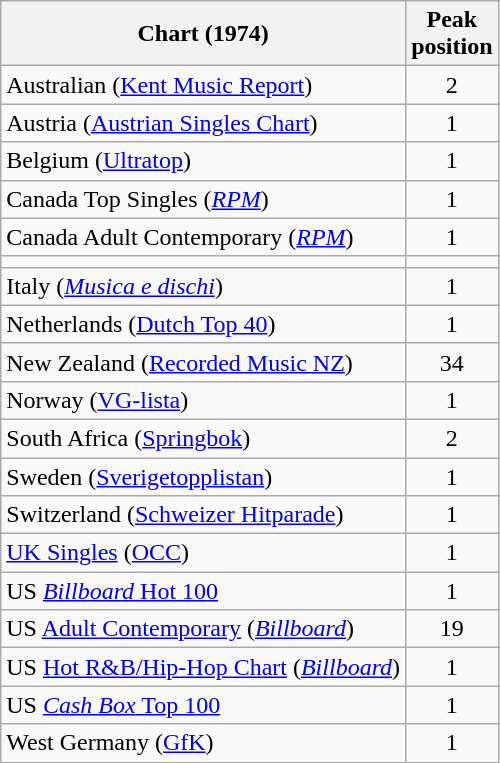<table class="wikitable sortable">
<tr>
<th align="left">Chart (1974)</th>
<th align="left">Peak<br>position</th>
</tr>
<tr>
<td>Australian (<a href='#'>Kent Music Report</a>)</td>
<td style="text-align:center;">2</td>
</tr>
<tr>
<td>Austria (<a href='#'>Austrian Singles Chart</a>)</td>
<td style="text-align:center;">1</td>
</tr>
<tr>
<td>Belgium (<a href='#'>Ultratop</a>)</td>
<td style="text-align:center;">1</td>
</tr>
<tr>
<td>Canada Top Singles (<a href='#'><em>RPM</em></a>)</td>
<td style="text-align:center;">1</td>
</tr>
<tr>
<td>Canada Adult Contemporary (<a href='#'><em>RPM</em></a>)</td>
<td style="text-align:center;">1</td>
</tr>
<tr>
<td></td>
</tr>
<tr>
<td>Italy (<em><a href='#'>Musica e dischi</a></em>)</td>
<td style="text-align:center;">1</td>
</tr>
<tr>
<td>Netherlands (<a href='#'>Dutch Top 40</a>)</td>
<td style="text-align:center;">1</td>
</tr>
<tr>
<td>New Zealand (<a href='#'>Recorded Music NZ</a>)</td>
<td style="text-align:center;">34</td>
</tr>
<tr>
<td>Norway (<a href='#'>VG-lista</a>)</td>
<td style="text-align:center;">1</td>
</tr>
<tr>
<td>South Africa (<a href='#'>Springbok</a>)</td>
<td align="center">2</td>
</tr>
<tr>
<td>Sweden (<a href='#'>Sverigetopplistan</a>)</td>
<td style="text-align:center;">1</td>
</tr>
<tr>
<td>Switzerland (<a href='#'>Schweizer Hitparade</a>)</td>
<td style="text-align:center;">1</td>
</tr>
<tr>
<td><a href='#'>UK Singles</a> (<a href='#'>OCC</a>)</td>
<td style="text-align:center;">1</td>
</tr>
<tr>
<td>US <a href='#'><em>Billboard</em> Hot 100</a></td>
<td style="text-align:center;">1</td>
</tr>
<tr>
<td>US <a href='#'>Adult Contemporary</a> (<em><a href='#'>Billboard</a></em>)</td>
<td align="center">19</td>
</tr>
<tr>
<td>US <a href='#'>Hot R&B/Hip-Hop Chart</a> (<em><a href='#'>Billboard</a></em>)</td>
<td style="text-align:center;">1</td>
</tr>
<tr>
<td>US <a href='#'><em>Cash Box</em> Top 100</a></td>
<td align="center">1</td>
</tr>
<tr>
<td>West Germany (<a href='#'>GfK</a>)</td>
<td style="text-align:center;">1</td>
</tr>
</table>
